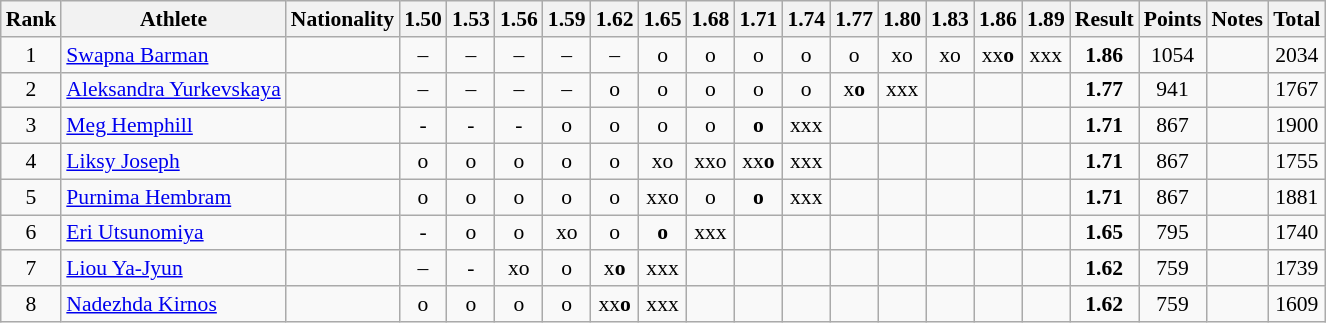<table class="wikitable sortable" style="text-align:center; font-size:90%">
<tr>
<th>Rank</th>
<th>Athlete</th>
<th>Nationality</th>
<th>1.50</th>
<th>1.53</th>
<th>1.56</th>
<th>1.59</th>
<th>1.62</th>
<th>1.65</th>
<th>1.68</th>
<th>1.71</th>
<th>1.74</th>
<th>1.77</th>
<th>1.80</th>
<th>1.83</th>
<th>1.86</th>
<th>1.89</th>
<th>Result</th>
<th>Points</th>
<th>Notes</th>
<th>Total</th>
</tr>
<tr>
<td>1</td>
<td align="left"><a href='#'>Swapna Barman</a></td>
<td align=left></td>
<td>–</td>
<td>–</td>
<td>–</td>
<td>–</td>
<td>–</td>
<td>o</td>
<td>o</td>
<td>o</td>
<td>o</td>
<td>o</td>
<td>xo</td>
<td>xo</td>
<td>xx<strong>o</strong></td>
<td>xxx</td>
<td><strong>1.86</strong></td>
<td>1054</td>
<td></td>
<td>2034</td>
</tr>
<tr>
<td>2</td>
<td align="left"><a href='#'>Aleksandra Yurkevskaya</a></td>
<td align=left></td>
<td>–</td>
<td>–</td>
<td>–</td>
<td>–</td>
<td>o</td>
<td>o</td>
<td>o</td>
<td>o</td>
<td>o</td>
<td>x<strong>o</strong></td>
<td>xxx</td>
<td></td>
<td></td>
<td></td>
<td><strong>1.77</strong></td>
<td>941</td>
<td></td>
<td>1767</td>
</tr>
<tr>
<td>3</td>
<td align="left"><a href='#'>Meg Hemphill</a></td>
<td align=left></td>
<td>-</td>
<td>-</td>
<td>-</td>
<td>o</td>
<td>o</td>
<td>o</td>
<td>o</td>
<td><strong>o</strong></td>
<td>xxx</td>
<td></td>
<td></td>
<td></td>
<td></td>
<td></td>
<td><strong>1.71</strong></td>
<td>867</td>
<td></td>
<td>1900</td>
</tr>
<tr>
<td>4</td>
<td align="left"><a href='#'>Liksy Joseph</a></td>
<td align=left></td>
<td>o</td>
<td>o</td>
<td>o</td>
<td>o</td>
<td>o</td>
<td>xo</td>
<td>xxo</td>
<td>xx<strong>o</strong></td>
<td>xxx</td>
<td></td>
<td></td>
<td></td>
<td></td>
<td></td>
<td><strong>1.71</strong></td>
<td>867</td>
<td></td>
<td>1755</td>
</tr>
<tr>
<td>5</td>
<td align="left"><a href='#'>Purnima Hembram</a></td>
<td align=left></td>
<td>o</td>
<td>o</td>
<td>o</td>
<td>o</td>
<td>o</td>
<td>xxo</td>
<td>o</td>
<td><strong>o</strong></td>
<td>xxx</td>
<td></td>
<td></td>
<td></td>
<td></td>
<td></td>
<td><strong>1.71</strong></td>
<td>867</td>
<td></td>
<td>1881</td>
</tr>
<tr>
<td>6</td>
<td align="left"><a href='#'>Eri Utsunomiya</a></td>
<td align=left></td>
<td>-</td>
<td>o</td>
<td>o</td>
<td>xo</td>
<td>o</td>
<td><strong>o</strong></td>
<td>xxx</td>
<td></td>
<td></td>
<td></td>
<td></td>
<td></td>
<td></td>
<td></td>
<td><strong>1.65</strong></td>
<td>795</td>
<td></td>
<td>1740</td>
</tr>
<tr>
<td>7</td>
<td align="left"><a href='#'>Liou Ya-Jyun</a></td>
<td align=left></td>
<td>–</td>
<td>-</td>
<td>xo</td>
<td>o</td>
<td>x<strong>o</strong></td>
<td>xxx</td>
<td></td>
<td></td>
<td></td>
<td></td>
<td></td>
<td></td>
<td></td>
<td></td>
<td><strong>1.62</strong></td>
<td>759</td>
<td></td>
<td>1739</td>
</tr>
<tr>
<td>8</td>
<td align="left"><a href='#'>Nadezhda Kirnos</a></td>
<td align=left></td>
<td>o</td>
<td>o</td>
<td>o</td>
<td>o</td>
<td>xx<strong>o</strong></td>
<td>xxx</td>
<td></td>
<td></td>
<td></td>
<td></td>
<td></td>
<td></td>
<td></td>
<td></td>
<td><strong>1.62</strong></td>
<td>759</td>
<td></td>
<td>1609</td>
</tr>
</table>
